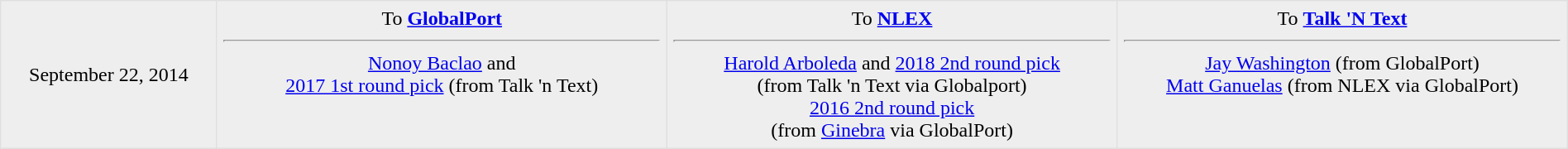<table border=1 style="border-collapse:collapse; text-align: center; width: 100%" bordercolor="#DFDFDF"  cellpadding="5">
<tr bgcolor="eeeeee">
<td style="width:12%">September 22, 2014</td>
<td style="width:25%" valign="top">To <strong><a href='#'>GlobalPort</a></strong><hr><a href='#'>Nonoy Baclao</a>  and <br><a href='#'>2017 1st round pick</a> (from Talk 'n Text)</td>
<td style="width:25%" valign="top">To <strong><a href='#'>NLEX</a></strong><hr><a href='#'>Harold Arboleda</a> and <a href='#'>2018 2nd round pick</a><br>(from Talk 'n Text via Globalport)<br><a href='#'>2016 2nd round pick</a><br>(from <a href='#'>Ginebra</a> via GlobalPort)</td>
<td style="width:25%" valign="top">To <strong><a href='#'>Talk 'N Text</a></strong><hr><a href='#'>Jay Washington</a> (from GlobalPort)<br><a href='#'>Matt Ganuelas</a> (from NLEX via GlobalPort)</td>
</tr>
</table>
